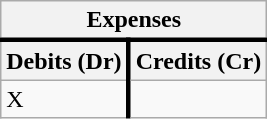<table class="wikitable">
<tr>
<th style="border-bottom:3px solid black" colspan="2">Expenses</th>
</tr>
<tr>
<th style="border-right:3px solid black">Debits (Dr)</th>
<th>Credits (Cr)</th>
</tr>
<tr>
<td style="border-right:3px solid black">X</td>
<td> </td>
</tr>
</table>
